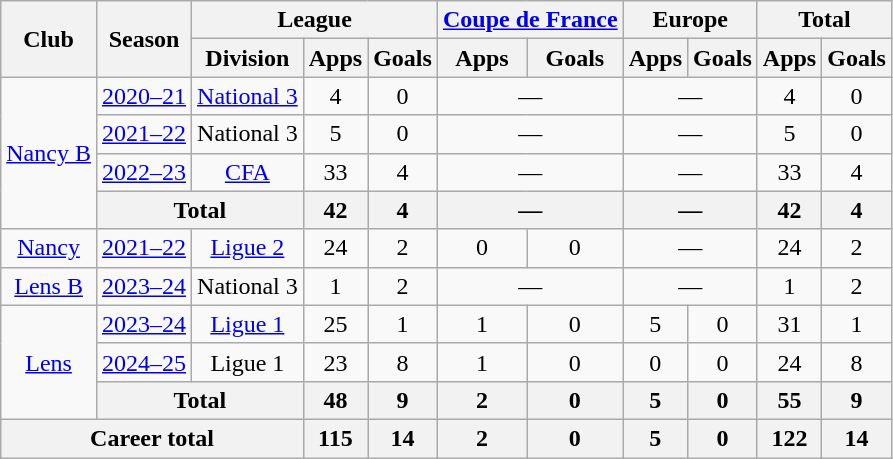<table class="wikitable" style="text-align: center;">
<tr>
<th rowspan="2">Club</th>
<th rowspan="2">Season</th>
<th colspan="3">League</th>
<th colspan="2"><a href='#'>Coupe de France</a></th>
<th colspan="2">Europe</th>
<th colspan="2">Total</th>
</tr>
<tr>
<th>Division</th>
<th>Apps</th>
<th>Goals</th>
<th>Apps</th>
<th>Goals</th>
<th>Apps</th>
<th>Goals</th>
<th>Apps</th>
<th>Goals</th>
</tr>
<tr>
<td rowspan="4"><a href='#'>Nancy B</a></td>
<td><a href='#'>2020–21</a></td>
<td><a href='#'>National 3</a></td>
<td>4</td>
<td>0</td>
<td colspan="2">—</td>
<td colspan="2">—</td>
<td>4</td>
<td>0</td>
</tr>
<tr>
<td><a href='#'>2021–22</a></td>
<td>National 3</td>
<td>5</td>
<td>0</td>
<td colspan="2">—</td>
<td colspan="2">—</td>
<td>5</td>
<td>0</td>
</tr>
<tr>
<td><a href='#'>2022–23</a></td>
<td><a href='#'>CFA</a></td>
<td>33</td>
<td>4</td>
<td colspan="2">—</td>
<td colspan="2">—</td>
<td>33</td>
<td>4</td>
</tr>
<tr>
<th colspan="2">Total</th>
<th>42</th>
<th>4</th>
<th colspan="2">—</th>
<th colspan="2">—</th>
<th>42</th>
<th>4</th>
</tr>
<tr>
<td><a href='#'>Nancy</a></td>
<td><a href='#'>2021–22</a></td>
<td><a href='#'>Ligue 2</a></td>
<td>24</td>
<td>2</td>
<td>0</td>
<td>0</td>
<td colspan="2">—</td>
<td>24</td>
<td>2</td>
</tr>
<tr>
<td><a href='#'>Lens B</a></td>
<td><a href='#'>2023–24</a></td>
<td>National 3</td>
<td>1</td>
<td>2</td>
<td colspan="2">—</td>
<td colspan="2">—</td>
<td>1</td>
<td>2</td>
</tr>
<tr>
<td rowspan="3"><a href='#'>Lens</a></td>
<td><a href='#'>2023–24</a></td>
<td><a href='#'>Ligue 1</a></td>
<td>25</td>
<td>1</td>
<td>1</td>
<td>0</td>
<td>5</td>
<td>0</td>
<td>31</td>
<td>1</td>
</tr>
<tr>
<td><a href='#'>2024–25</a></td>
<td>Ligue 1</td>
<td>23</td>
<td>8</td>
<td>1</td>
<td>0</td>
<td>0</td>
<td>0</td>
<td>24</td>
<td>8</td>
</tr>
<tr>
<th colspan="2">Total</th>
<th>48</th>
<th>9</th>
<th>2</th>
<th>0</th>
<th>5</th>
<th>0</th>
<th>55</th>
<th>9</th>
</tr>
<tr>
<th colspan="3">Career total</th>
<th>115</th>
<th>14</th>
<th>2</th>
<th>0</th>
<th>5</th>
<th>0</th>
<th>122</th>
<th>14</th>
</tr>
</table>
